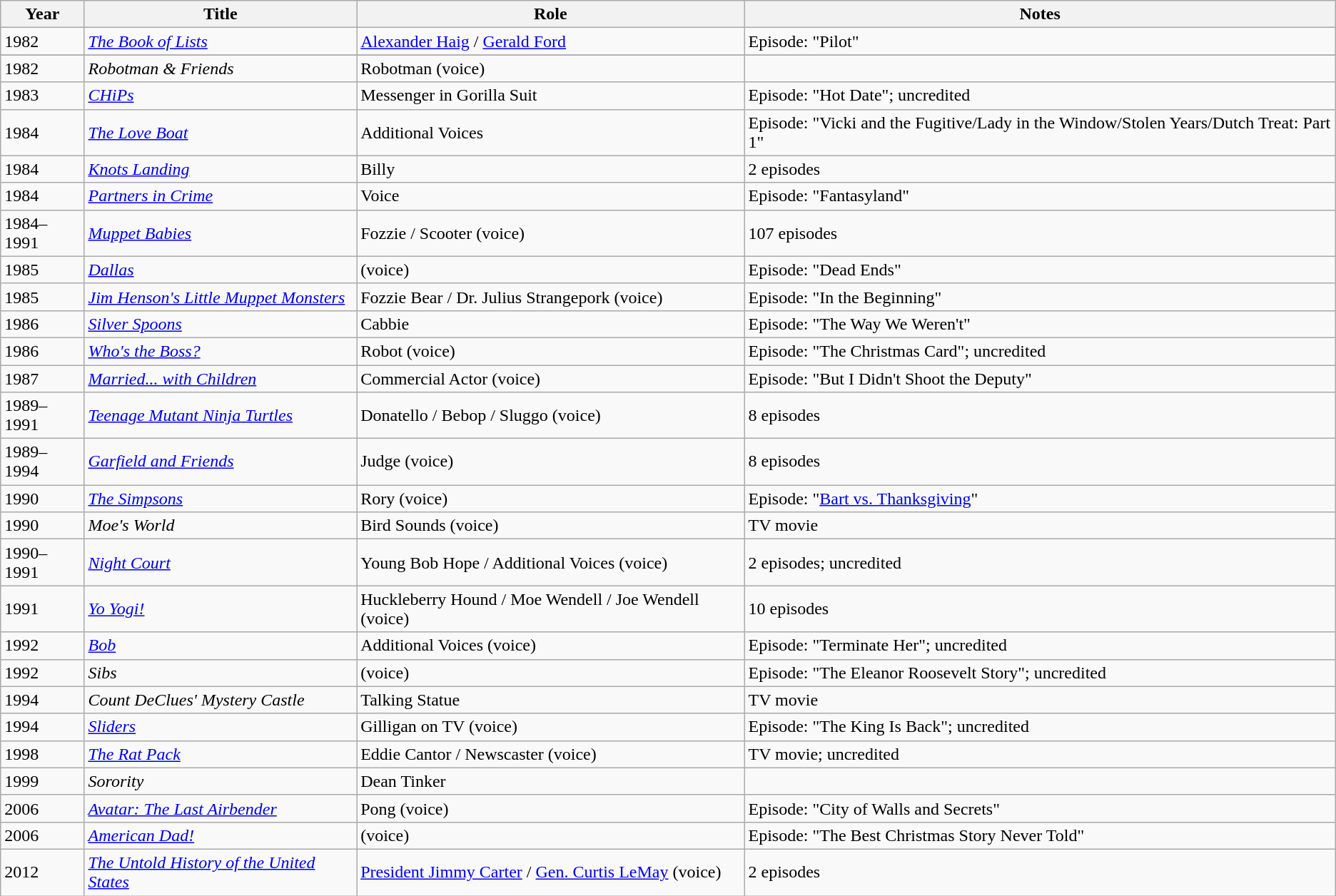<table class="wikitable sortable">
<tr>
<th>Year</th>
<th>Title</th>
<th>Role</th>
<th>Notes</th>
</tr>
<tr>
<td>1982</td>
<td><em><a href='#'>The Book of Lists</a></em></td>
<td><a href='#'>Alexander Haig</a> / <a href='#'>Gerald Ford</a></td>
<td>Episode: "Pilot"</td>
</tr>
<tr>
</tr>
<tr>
<td>1982</td>
<td><em>Robotman & Friends</em></td>
<td>Robotman (voice)</td>
<td></td>
</tr>
<tr>
<td>1983</td>
<td><em><a href='#'>CHiPs</a></em></td>
<td>Messenger in Gorilla Suit</td>
<td>Episode: "Hot Date"; uncredited</td>
</tr>
<tr>
<td>1984</td>
<td><em><a href='#'>The Love Boat</a></em></td>
<td>Additional Voices</td>
<td>Episode: "Vicki and the Fugitive/Lady in the Window/Stolen Years/Dutch Treat: Part 1"</td>
</tr>
<tr>
<td>1984</td>
<td><em><a href='#'>Knots Landing</a></em></td>
<td>Billy</td>
<td>2 episodes</td>
</tr>
<tr>
<td>1984</td>
<td><em><a href='#'>Partners in Crime</a></em></td>
<td>Voice</td>
<td>Episode: "Fantasyland"</td>
</tr>
<tr>
<td>1984–1991</td>
<td><em><a href='#'>Muppet Babies</a></em></td>
<td>Fozzie / Scooter (voice)</td>
<td>107 episodes</td>
</tr>
<tr>
<td>1985</td>
<td><em><a href='#'>Dallas</a></em></td>
<td>(voice)</td>
<td>Episode: "Dead Ends"</td>
</tr>
<tr>
<td>1985</td>
<td><em><a href='#'>Jim Henson's Little Muppet Monsters</a></em></td>
<td>Fozzie Bear / Dr. Julius Strangepork (voice)</td>
<td>Episode: "In the Beginning"</td>
</tr>
<tr>
<td>1986</td>
<td><em><a href='#'>Silver Spoons</a></em></td>
<td>Cabbie</td>
<td>Episode: "The Way We Weren't"</td>
</tr>
<tr>
<td>1986</td>
<td><em><a href='#'>Who's the Boss?</a></em></td>
<td>Robot (voice)</td>
<td>Episode: "The Christmas Card"; uncredited</td>
</tr>
<tr>
<td>1987</td>
<td><em><a href='#'>Married... with Children</a></em></td>
<td>Commercial Actor (voice)</td>
<td>Episode: "But I Didn't Shoot the Deputy"</td>
</tr>
<tr>
<td>1989–1991</td>
<td><em><a href='#'>Teenage Mutant Ninja Turtles</a></em></td>
<td>Donatello / Bebop / Sluggo (voice)</td>
<td>8 episodes</td>
</tr>
<tr>
<td>1989–1994</td>
<td><em><a href='#'>Garfield and Friends</a></em></td>
<td>Judge (voice)</td>
<td>8 episodes</td>
</tr>
<tr>
<td>1990</td>
<td><em><a href='#'>The Simpsons</a></em></td>
<td>Rory (voice)</td>
<td>Episode: "<a href='#'>Bart vs. Thanksgiving</a>"</td>
</tr>
<tr>
<td>1990</td>
<td><em>Moe's World</em></td>
<td>Bird Sounds (voice)</td>
<td>TV movie</td>
</tr>
<tr>
<td>1990–1991</td>
<td><em><a href='#'>Night Court</a></em></td>
<td>Young Bob Hope / Additional Voices (voice)</td>
<td>2 episodes; uncredited</td>
</tr>
<tr>
<td>1991</td>
<td><em><a href='#'>Yo Yogi!</a></em></td>
<td>Huckleberry Hound / Moe Wendell / Joe Wendell (voice)</td>
<td>10 episodes</td>
</tr>
<tr>
<td>1992</td>
<td><em><a href='#'>Bob</a></em></td>
<td>Additional Voices (voice)</td>
<td>Episode: "Terminate Her"; uncredited</td>
</tr>
<tr>
<td>1992</td>
<td><em>Sibs</em></td>
<td>(voice)</td>
<td>Episode: "The Eleanor Roosevelt Story"; uncredited</td>
</tr>
<tr>
<td>1994</td>
<td><em>Count DeClues' Mystery Castle</em></td>
<td>Talking Statue</td>
<td>TV movie</td>
</tr>
<tr>
<td>1994</td>
<td><em><a href='#'>Sliders</a></em></td>
<td>Gilligan on TV (voice)</td>
<td>Episode: "The King Is Back"; uncredited</td>
</tr>
<tr>
<td>1998</td>
<td><em><a href='#'>The Rat Pack</a></em></td>
<td>Eddie Cantor / Newscaster (voice)</td>
<td>TV movie; uncredited</td>
</tr>
<tr>
<td>1999</td>
<td><em>Sorority</em></td>
<td>Dean Tinker</td>
<td></td>
</tr>
<tr>
<td>2006</td>
<td><em><a href='#'>Avatar: The Last Airbender</a></em></td>
<td>Pong (voice)</td>
<td>Episode: "City of Walls and Secrets"</td>
</tr>
<tr>
<td>2006</td>
<td><em><a href='#'>American Dad!</a></em></td>
<td>(voice)</td>
<td>Episode: "The Best Christmas Story Never Told"</td>
</tr>
<tr>
<td>2012</td>
<td><em><a href='#'>The Untold History of the United States</a></em></td>
<td><a href='#'>President Jimmy Carter</a> / <a href='#'>Gen. Curtis LeMay</a> (voice)</td>
<td>2 episodes</td>
</tr>
</table>
